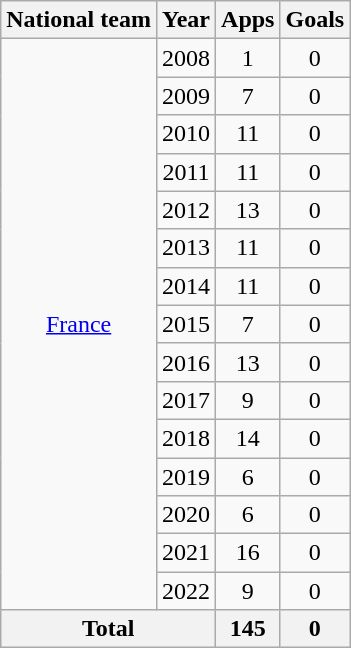<table class="wikitable" style="text-align: center;">
<tr>
<th>National team</th>
<th>Year</th>
<th>Apps</th>
<th>Goals</th>
</tr>
<tr>
<td rowspan="15"><a href='#'>France</a></td>
<td>2008</td>
<td>1</td>
<td>0</td>
</tr>
<tr>
<td>2009</td>
<td>7</td>
<td>0</td>
</tr>
<tr>
<td>2010</td>
<td>11</td>
<td>0</td>
</tr>
<tr>
<td>2011</td>
<td>11</td>
<td>0</td>
</tr>
<tr>
<td>2012</td>
<td>13</td>
<td>0</td>
</tr>
<tr>
<td>2013</td>
<td>11</td>
<td>0</td>
</tr>
<tr>
<td>2014</td>
<td>11</td>
<td>0</td>
</tr>
<tr>
<td>2015</td>
<td>7</td>
<td>0</td>
</tr>
<tr>
<td>2016</td>
<td>13</td>
<td>0</td>
</tr>
<tr>
<td>2017</td>
<td>9</td>
<td>0</td>
</tr>
<tr>
<td>2018</td>
<td>14</td>
<td>0</td>
</tr>
<tr>
<td>2019</td>
<td>6</td>
<td>0</td>
</tr>
<tr>
<td>2020</td>
<td>6</td>
<td>0</td>
</tr>
<tr>
<td>2021</td>
<td>16</td>
<td>0</td>
</tr>
<tr>
<td>2022</td>
<td>9</td>
<td>0</td>
</tr>
<tr>
<th colspan=2>Total</th>
<th>145</th>
<th>0</th>
</tr>
</table>
